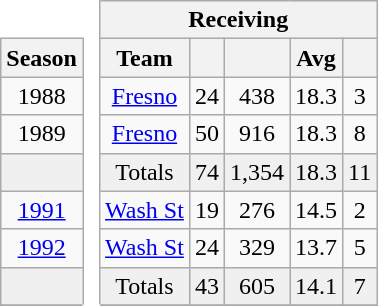<table class="wikitable" style="text-align:center">
<tr>
<th colspan=1 style="text-align:center; background:#fff; border-color:#fff #fff #aaa #fff"> </th>
<th rowspan=99 style="text-align:center; background:#fff; border-color:#fff #aaa"> </th>
<th colspan=6>Receiving</th>
</tr>
<tr>
<th>Season</th>
<th>Team</th>
<th></th>
<th></th>
<th>Avg</th>
<th></th>
</tr>
<tr>
<td>1988</td>
<td><a href='#'>Fresno</a></td>
<td>24</td>
<td>438</td>
<td>18.3</td>
<td>3</td>
</tr>
<tr>
<td>1989</td>
<td><a href='#'>Fresno</a></td>
<td>50</td>
<td>916</td>
<td>18.3</td>
<td>8</td>
</tr>
<tr style="background:#f0f0f0;">
<td></td>
<td>Totals</td>
<td>74</td>
<td>1,354</td>
<td>18.3</td>
<td>11</td>
</tr>
<tr>
<td><a href='#'>1991</a></td>
<td><a href='#'>Wash St</a></td>
<td>19</td>
<td>276</td>
<td>14.5</td>
<td>2</td>
</tr>
<tr>
<td><a href='#'>1992</a></td>
<td><a href='#'>Wash St</a></td>
<td>24</td>
<td>329</td>
<td>13.7</td>
<td>5</td>
</tr>
<tr style="background:#f0f0f0;">
<td></td>
<td>Totals</td>
<td>43</td>
<td>605</td>
<td>14.1</td>
<td>7</td>
</tr>
<tr>
</tr>
</table>
